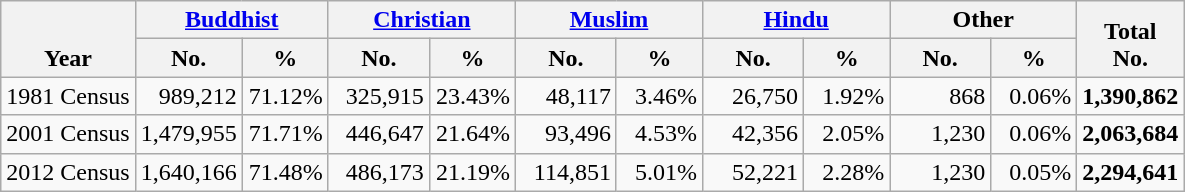<table class="wikitable" border="1" style="text-align:right;">
<tr>
<th style="vertical-align:bottom;" rowspan=2>Year</th>
<th style="vertical-align:bottom;" colspan=2><a href='#'>Buddhist</a></th>
<th style="vertical-align:bottom;" colspan=2><a href='#'>Christian</a></th>
<th style="vertical-align:bottom;" colspan=2><a href='#'>Muslim</a></th>
<th style="vertical-align:bottom;" colspan=2><a href='#'>Hindu</a></th>
<th style="vertical-align:bottom;" colspan=2>Other</th>
<th style="vertical-align:bottom;" rowspan=2><strong>Total</strong><br><strong>No.</strong></th>
</tr>
<tr>
<th style="width:60px;">No.</th>
<th style="width:50px;">%</th>
<th style="width:60px;">No.</th>
<th style="width:50px;">%</th>
<th style="width:60px;">No.</th>
<th style="width:50px;">%</th>
<th style="width:60px;">No.</th>
<th style="width:50px;">%</th>
<th style="width:60px;">No.</th>
<th style="width:50px;">%</th>
</tr>
<tr>
<td align=left>1981 Census</td>
<td>989,212</td>
<td>71.12%</td>
<td>325,915</td>
<td>23.43%</td>
<td>48,117</td>
<td>3.46%</td>
<td>26,750</td>
<td>1.92%</td>
<td>868</td>
<td>0.06%</td>
<td><strong>1,390,862</strong></td>
</tr>
<tr>
<td align=left>2001 Census</td>
<td>1,479,955</td>
<td>71.71%</td>
<td>446,647</td>
<td>21.64%</td>
<td>93,496</td>
<td>4.53%</td>
<td>42,356</td>
<td>2.05%</td>
<td>1,230</td>
<td>0.06%</td>
<td><strong>2,063,684</strong></td>
</tr>
<tr>
<td align=left>2012 Census</td>
<td>1,640,166</td>
<td>71.48%</td>
<td>486,173</td>
<td>21.19%</td>
<td>114,851</td>
<td>5.01%</td>
<td>52,221</td>
<td>2.28%</td>
<td>1,230</td>
<td>0.05%</td>
<td><strong>2,294,641</strong></td>
</tr>
</table>
